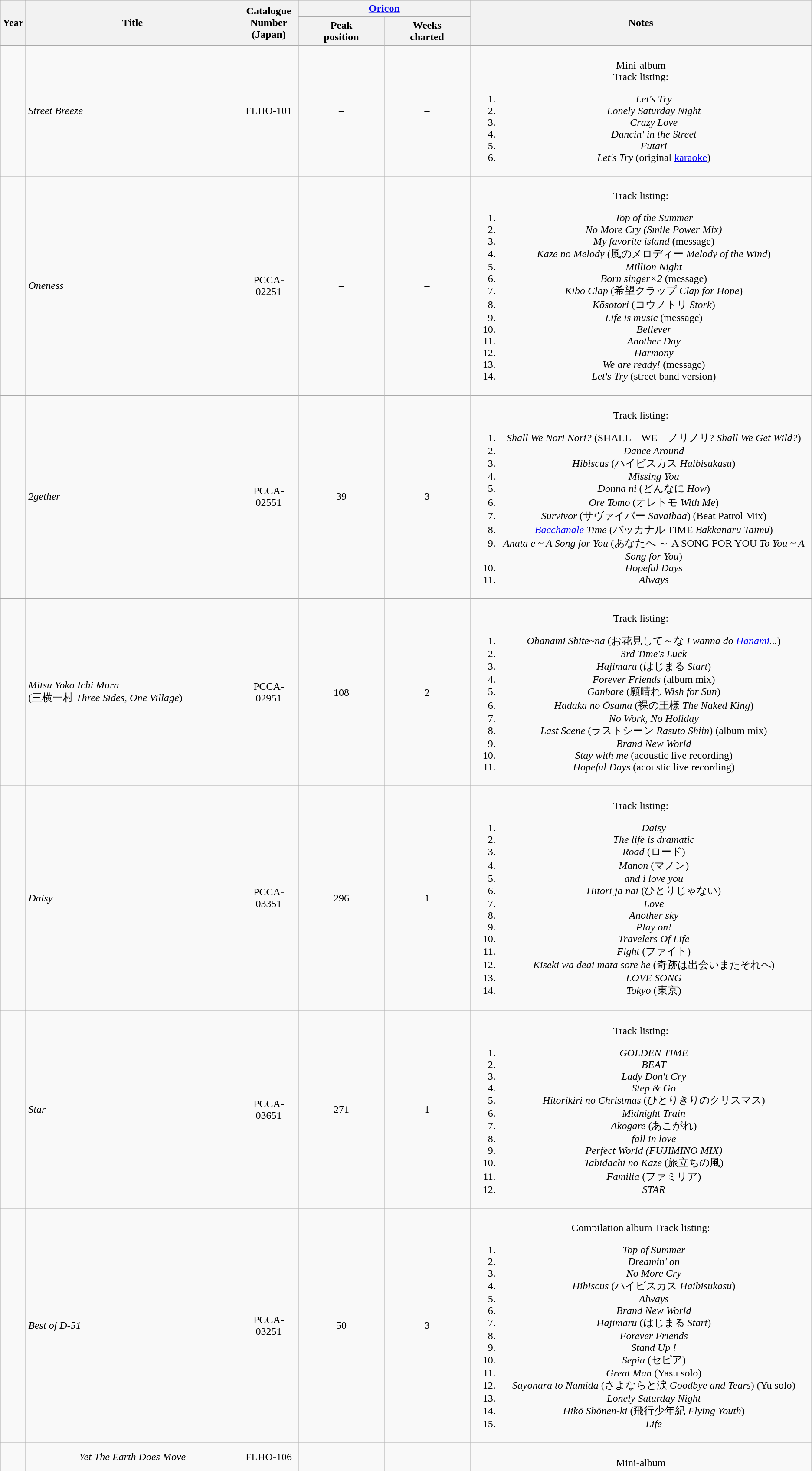<table class="wikitable plainrowheaders" style="text-align:center">
<tr>
<th rowspan=2; style="width:2em;">Year</th>
<th rowspan=2; style="width:20em;">Title</th>
<th rowspan=2;>Catalogue <br> Number <br>(Japan)</th>
<th colspan=2; style="width:16em;"><a href='#'>Oricon</a></th>
<th rowspan=2>Notes<br></th>
</tr>
<tr>
<th style="width:6em;">Peak<br>position</th>
<th style="width:6em;">Weeks<br> charted</th>
</tr>
<tr>
<td></td>
<td align=left><em>Street Breeze</em></td>
<td>FLHO-101</td>
<td>–</td>
<td>–</td>
<td><br>Mini-album<br>
Track listing:<ol><li><em>Let's Try</em></li><li><em>Lonely Saturday Night</em></li><li><em>Crazy Love</em></li><li><em>Dancin' in the Street</em></li><li><em>Futari</em></li><li><em>Let's Try</em> (original <a href='#'>karaoke</a>)</li></ol></td>
</tr>
<tr>
<td></td>
<td align=left><em>Oneness</em></td>
<td>PCCA-02251</td>
<td>–</td>
<td>–</td>
<td><br>Track listing:<ol><li><em>Top of the Summer</em></li><li><em>No More Cry (Smile Power Mix)</em></li><li><em>My favorite island</em> (message)</li><li><em>Kaze no Melody</em> (風のメロディー <em>Melody of the Wind</em>)</li><li><em>Million Night</em></li><li><em>Born singer×2</em> (message)</li><li><em>Kibō Clap</em> (希望クラップ <em>Clap for Hope</em>)</li><li><em>Kōsotori</em> (コウノトリ <em>Stork</em>)</li><li><em>Life is music</em> (message)</li><li><em>Believer</em></li><li><em>Another Day</em></li><li><em>Harmony</em></li><li><em>We are ready!</em> (message)</li><li><em>Let's Try</em> (street band version)</li></ol></td>
</tr>
<tr>
<td></td>
<td align=left><em>2gether</em></td>
<td>PCCA-02551</td>
<td>39</td>
<td>3</td>
<td><br>Track listing:<ol><li><em>Shall We Nori Nori?</em> (SHALL　WE　ノリノリ? <em>Shall We Get Wild?</em>)</li><li><em>Dance Around</em></li><li><em>Hibiscus</em> (ハイビスカス <em>Haibisukasu</em>)</li><li><em>Missing You</em></li><li><em>Donna ni</em> (どんなに <em>How</em>)</li><li><em>Ore Tomo</em> (オレトモ <em>With Me</em>)</li><li><em>Survivor</em> (サヴァイバー <em>Savaibaa</em>) (Beat Patrol Mix)</li><li><em><a href='#'>Bacchanale</a> Time</em> (バッカナル TIME <em>Bakkanaru Taimu</em>)</li><li><em>Anata e ~ A Song for You</em> (あなたへ ～ A SONG FOR YOU <em>To You ~ A Song for You</em>)</li><li><em>Hopeful Days</em></li><li><em>Always</em></li></ol></td>
</tr>
<tr>
<td></td>
<td align=left><em>Mitsu Yoko Ichi Mura</em><br>(三横一村 <em>Three Sides, One Village</em>)</td>
<td>PCCA-02951</td>
<td>108</td>
<td>2</td>
<td><br>Track listing:<ol><li><em>Ohanami Shite~na</em> (お花見して～な <em>I wanna do <a href='#'>Hanami</a>...</em>)</li><li><em>3rd Time's Luck</em></li><li><em>Hajimaru</em> (はじまる <em>Start</em>)</li><li><em>Forever Friends</em> (album mix)</li><li><em>Ganbare</em> (願晴れ <em>Wish for Sun</em>)</li><li><em>Hadaka no Ōsama</em> (裸の王様 <em>The Naked King</em>)</li><li><em>No Work, No Holiday</em></li><li><em>Last Scene</em> (ラストシーン <em>Rasuto Shiin</em>) (album mix)</li><li><em>Brand New World</em></li><li><em>Stay with me</em> (acoustic live recording)</li><li><em>Hopeful Days</em> (acoustic live recording)</li></ol></td>
</tr>
<tr>
<td></td>
<td align=left><em>Daisy</em></td>
<td>PCCA-03351</td>
<td>296</td>
<td>1</td>
<td><br>Track listing:<ol><li><em>Daisy</em></li><li><em>The life is dramatic</em></li><li><em>Road</em> (ロード)</li><li><em>Manon</em> (マノン)</li><li><em>and i love you</em></li><li><em>Hitori ja nai</em> (ひとりじゃない)</li><li><em>Love</em></li><li><em>Another sky</em></li><li><em>Play on!</em></li><li><em>Travelers Of Life</em></li><li><em>Fight</em> (ファイト)</li><li><em>Kiseki wa deai mata sore he</em> (奇跡は出会いまたそれへ)</li><li><em>LOVE SONG</em></li><li><em>Tokyo</em> (東京)</li></ol></td>
</tr>
<tr>
<td></td>
<td align=left><em>Star</em></td>
<td>PCCA-03651</td>
<td>271</td>
<td>1</td>
<td><br>Track listing:<ol><li><em>GOLDEN TIME</em></li><li><em>BEAT</em></li><li><em>Lady Don't Cry</em></li><li><em>Step & Go</em></li><li><em>Hitorikiri no Christmas</em> (ひとりきりのクリスマス)</li><li><em>Midnight Train</em></li><li><em>Akogare</em> (あこがれ)</li><li><em>fall in love</em></li><li><em>Perfect World (FUJIMINO MIX)</em></li><li><em>Tabidachi no Kaze</em> (旅立ちの風)</li><li><em>Familia</em> (ファミリア)</li><li><em>STAR</em></li></ol></td>
</tr>
<tr>
<td></td>
<td align=left><em>Best of D-51</em></td>
<td>PCCA-03251</td>
<td>50</td>
<td>3</td>
<td><br>Compilation album
Track listing:<ol><li><em>Top of Summer</em></li><li><em>Dreamin' on</em></li><li><em>No More Cry</em></li><li><em>Hibiscus</em> (ハイビスカス <em>Haibisukasu</em>)</li><li><em>Always</em></li><li><em>Brand New World</em></li><li><em>Hajimaru</em> (はじまる <em>Start</em>)</li><li><em>Forever Friends</em></li><li><em>Stand Up !</em></li><li><em>Sepia</em> (セピア)</li><li><em>Great Man</em> (Yasu solo)</li><li><em>Sayonara to Namida</em> (さよならと涙 <em>Goodbye and Tears</em>) (Yu solo)</li><li><em>Lonely Saturday Night</em></li><li><em>Hikō Shōnen-ki</em> (飛行少年紀 <em>Flying Youth</em>)</li><li><em>Life</em></li></ol></td>
</tr>
<tr>
<td></td>
<td><em>Yet The Earth Does Move</em></td>
<td>FLHO-106</td>
<td> </td>
<td> </td>
<td><br>Mini-album</td>
</tr>
</table>
